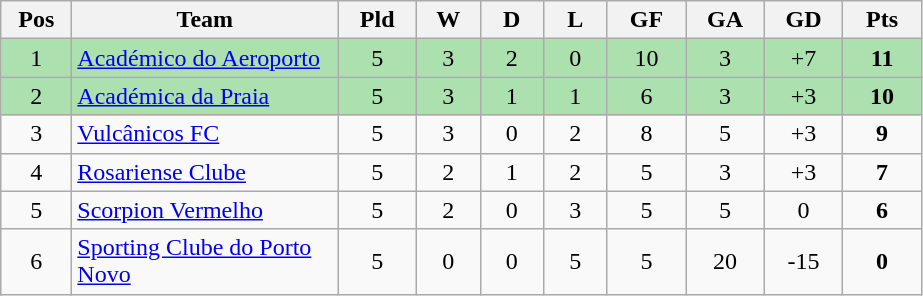<table class="wikitable" style="text-align: center;">
<tr>
<th style="width: 40px;">Pos</th>
<th style="width: 170px;">Team</th>
<th style="width: 45px;">Pld</th>
<th style="width: 35px;">W</th>
<th style="width: 35px;">D</th>
<th style="width: 35px;">L</th>
<th style="width: 45px;">GF</th>
<th style="width: 45px;">GA</th>
<th style="width: 45px;">GD</th>
<th style="width: 45px;">Pts</th>
</tr>
<tr style="background:#ACE1AF;">
<td>1</td>
<td style="text-align: left;"><a href='#'>Académico do Aeroporto</a></td>
<td>5</td>
<td>3</td>
<td>2</td>
<td>0</td>
<td>10</td>
<td>3</td>
<td>+7</td>
<td><strong>11</strong></td>
</tr>
<tr style="background:#ACE1AF;">
<td>2</td>
<td style="text-align: left;"><a href='#'>Académica da Praia</a></td>
<td>5</td>
<td>3</td>
<td>1</td>
<td>1</td>
<td>6</td>
<td>3</td>
<td>+3</td>
<td><strong>10</strong></td>
</tr>
<tr>
<td>3</td>
<td style="text-align: left;"><a href='#'>Vulcânicos FC</a></td>
<td>5</td>
<td>3</td>
<td>0</td>
<td>2</td>
<td>8</td>
<td>5</td>
<td>+3</td>
<td><strong>9</strong></td>
</tr>
<tr>
<td>4</td>
<td style="text-align: left;"><a href='#'>Rosariense Clube</a></td>
<td>5</td>
<td>2</td>
<td>1</td>
<td>2</td>
<td>5</td>
<td>3</td>
<td>+3</td>
<td><strong>7</strong></td>
</tr>
<tr>
<td>5</td>
<td style="text-align: left;"><a href='#'>Scorpion Vermelho</a></td>
<td>5</td>
<td>2</td>
<td>0</td>
<td>3</td>
<td>5</td>
<td>5</td>
<td>0</td>
<td><strong>6</strong></td>
</tr>
<tr>
<td>6</td>
<td style="text-align: left;"><a href='#'>Sporting Clube do Porto Novo</a></td>
<td>5</td>
<td>0</td>
<td>0</td>
<td>5</td>
<td>5</td>
<td>20</td>
<td>-15</td>
<td><strong>0</strong></td>
</tr>
</table>
